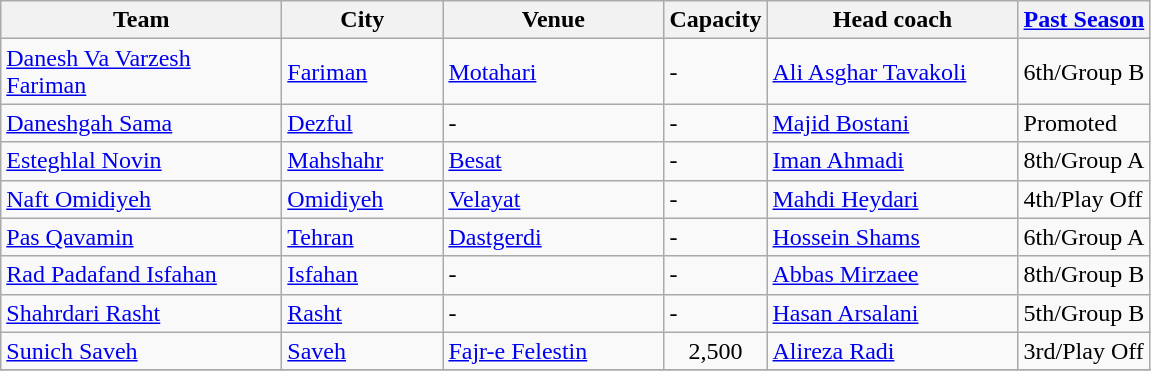<table class="wikitable sortable">
<tr>
<th width=180>Team</th>
<th width=100>City</th>
<th width=140>Venue</th>
<th>Capacity</th>
<th width=160>Head coach</th>
<th><a href='#'>Past Season</a></th>
</tr>
<tr>
<td><a href='#'>Danesh Va Varzesh Fariman</a></td>
<td><a href='#'>Fariman</a></td>
<td><a href='#'>Motahari</a></td>
<td>-</td>
<td> <a href='#'>Ali Asghar Tavakoli</a></td>
<td>6th/Group B</td>
</tr>
<tr>
<td><a href='#'>Daneshgah Sama</a></td>
<td><a href='#'>Dezful</a></td>
<td>-</td>
<td>-</td>
<td> <a href='#'>Majid Bostani</a></td>
<td>Promoted</td>
</tr>
<tr>
<td><a href='#'>Esteghlal Novin</a></td>
<td><a href='#'>Mahshahr</a></td>
<td><a href='#'>Besat</a></td>
<td>-</td>
<td> <a href='#'>Iman Ahmadi</a></td>
<td>8th/Group A</td>
</tr>
<tr>
<td><a href='#'>Naft Omidiyeh</a></td>
<td><a href='#'>Omidiyeh</a></td>
<td><a href='#'>Velayat</a></td>
<td>-</td>
<td> <a href='#'>Mahdi Heydari</a></td>
<td>4th/Play Off</td>
</tr>
<tr>
<td><a href='#'>Pas Qavamin</a></td>
<td><a href='#'>Tehran</a></td>
<td><a href='#'>Dastgerdi</a></td>
<td>-</td>
<td> <a href='#'>Hossein Shams</a></td>
<td>6th/Group A</td>
</tr>
<tr>
<td><a href='#'>Rad Padafand Isfahan</a></td>
<td><a href='#'>Isfahan</a></td>
<td>-</td>
<td>-</td>
<td> <a href='#'>Abbas Mirzaee</a></td>
<td>8th/Group B</td>
</tr>
<tr>
<td><a href='#'>Shahrdari Rasht</a></td>
<td><a href='#'>Rasht</a></td>
<td>-</td>
<td>-</td>
<td> <a href='#'>Hasan Arsalani</a></td>
<td>5th/Group B</td>
</tr>
<tr>
<td><a href='#'>Sunich Saveh</a></td>
<td><a href='#'>Saveh</a></td>
<td><a href='#'>Fajr-e Felestin</a></td>
<td align="center">2,500</td>
<td> <a href='#'>Alireza Radi</a></td>
<td>3rd/Play Off</td>
</tr>
<tr>
</tr>
</table>
